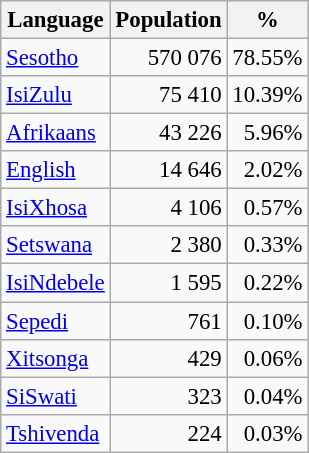<table class="wikitable" style="font-size: 95%; text-align: right">
<tr>
<th>Language</th>
<th>Population</th>
<th>%</th>
</tr>
<tr>
<td align=left><a href='#'>Sesotho</a></td>
<td>570 076</td>
<td>78.55%</td>
</tr>
<tr>
<td align=left><a href='#'>IsiZulu</a></td>
<td>75 410</td>
<td>10.39%</td>
</tr>
<tr>
<td align=left><a href='#'>Afrikaans</a></td>
<td>43 226</td>
<td>5.96%</td>
</tr>
<tr>
<td align=left><a href='#'>English</a></td>
<td>14 646</td>
<td>2.02%</td>
</tr>
<tr>
<td align=left><a href='#'>IsiXhosa</a></td>
<td>4 106</td>
<td>0.57%</td>
</tr>
<tr>
<td align=left><a href='#'>Setswana</a></td>
<td>2 380</td>
<td>0.33%</td>
</tr>
<tr>
<td align=left><a href='#'>IsiNdebele</a></td>
<td>1 595</td>
<td>0.22%</td>
</tr>
<tr>
<td align=left><a href='#'>Sepedi</a></td>
<td>761</td>
<td>0.10%</td>
</tr>
<tr>
<td align=left><a href='#'>Xitsonga</a></td>
<td>429</td>
<td>0.06%</td>
</tr>
<tr>
<td align=left><a href='#'>SiSwati</a></td>
<td>323</td>
<td>0.04%</td>
</tr>
<tr>
<td align=left><a href='#'>Tshivenda</a></td>
<td>224</td>
<td>0.03%</td>
</tr>
</table>
